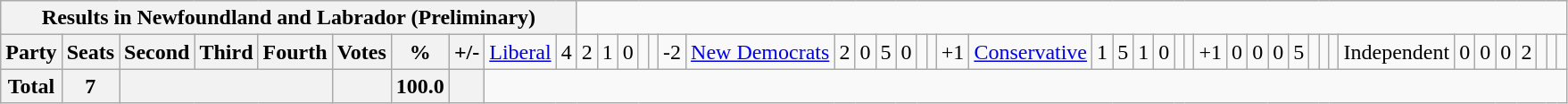<table class="wikitable">
<tr>
<th colspan=11>Results in Newfoundland and Labrador (Preliminary)</th>
</tr>
<tr>
<th colspan=2>Party</th>
<th>Seats</th>
<th>Second</th>
<th>Third</th>
<th>Fourth</th>
<th>Votes</th>
<th>%</th>
<th>+/-<br></th>
<td><a href='#'>Liberal</a></td>
<td align="right">4</td>
<td align="right">2</td>
<td align="right">1</td>
<td align="right">0</td>
<td align="right"></td>
<td align="right"></td>
<td align="right">-2<br></td>
<td><a href='#'>New Democrats</a></td>
<td align="right">2</td>
<td align="right">0</td>
<td align="right">5</td>
<td align="right">0</td>
<td align="right"></td>
<td align="right"></td>
<td align="right">+1<br></td>
<td><a href='#'>Conservative</a></td>
<td align="right">1</td>
<td align="right">5</td>
<td align="right">1</td>
<td align="right">0</td>
<td align="right"></td>
<td align="right"></td>
<td align="right">+1<br></td>
<td align="right">0</td>
<td align="right">0</td>
<td align="right">0</td>
<td align="right">5</td>
<td align="right"></td>
<td align="right"></td>
<td align="right"><br></td>
<td>Independent</td>
<td align="right">0</td>
<td align="right">0</td>
<td align="right">0</td>
<td align="right">2</td>
<td align="right"></td>
<td align="right"></td>
<td align="right"></td>
</tr>
<tr>
<th colspan="2">Total</th>
<th>7</th>
<th colspan="3"></th>
<th></th>
<th>100.0</th>
<th></th>
</tr>
</table>
